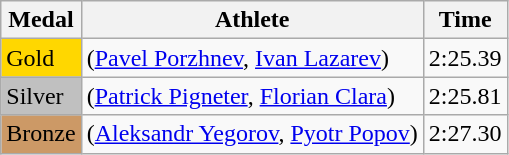<table class="wikitable">
<tr>
<th>Medal</th>
<th>Athlete</th>
<th>Time</th>
</tr>
<tr>
<td bgcolor="gold">Gold</td>
<td> (<a href='#'>Pavel Porzhnev</a>, <a href='#'>Ivan Lazarev</a>)</td>
<td>2:25.39</td>
</tr>
<tr>
<td bgcolor="silver">Silver</td>
<td> (<a href='#'>Patrick Pigneter</a>, <a href='#'>Florian Clara</a>)</td>
<td>2:25.81</td>
</tr>
<tr>
<td bgcolor="CC9966">Bronze</td>
<td> (<a href='#'>Aleksandr Yegorov</a>, <a href='#'>Pyotr Popov</a>)</td>
<td>2:27.30</td>
</tr>
</table>
